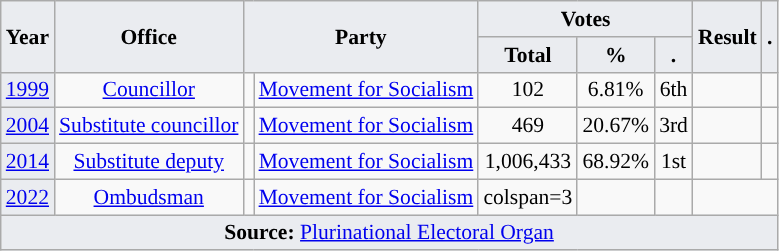<table class="wikitable" style="font-size:90%; text-align:center;">
<tr>
<th style="background-color:#EAECF0;" rowspan=2>Year</th>
<th style="background-color:#EAECF0;" rowspan=2>Office</th>
<th style="background-color:#EAECF0;" colspan=2 rowspan=2>Party</th>
<th style="background-color:#EAECF0;" colspan=3>Votes</th>
<th style="background-color:#EAECF0;" rowspan=2>Result</th>
<th style="background-color:#EAECF0;" rowspan=2>.</th>
</tr>
<tr>
<th style="background-color:#EAECF0;">Total</th>
<th style="background-color:#EAECF0;">%</th>
<th style="background-color:#EAECF0;">.</th>
</tr>
<tr>
<td style="background-color:#EAECF0;"><a href='#'>1999</a></td>
<td><a href='#'>Councillor</a></td>
<td style="background-color:"></td>
<td><a href='#'>Movement for Socialism</a></td>
<td>102</td>
<td>6.81%</td>
<td>6th</td>
<td></td>
<td></td>
</tr>
<tr>
<td style="background-color:#EAECF0;"><a href='#'>2004</a></td>
<td><a href='#'>Substitute councillor</a></td>
<td style="background-color:"></td>
<td><a href='#'>Movement for Socialism</a></td>
<td>469</td>
<td>20.67%</td>
<td>3rd</td>
<td></td>
<td></td>
</tr>
<tr>
<td style="background-color:#EAECF0;"><a href='#'>2014</a></td>
<td><a href='#'>Substitute deputy</a></td>
<td style="background-color:"></td>
<td><a href='#'>Movement for Socialism</a></td>
<td>1,006,433</td>
<td>68.92%</td>
<td>1st</td>
<td></td>
<td></td>
</tr>
<tr>
<td style="background-color:#EAECF0;"><a href='#'>2022</a></td>
<td><a href='#'>Ombudsman</a></td>
<td style="background-color:"></td>
<td><a href='#'>Movement for Socialism</a></td>
<td>colspan=3 </td>
<td></td>
<td></td>
</tr>
<tr>
<td style="background-color:#EAECF0;" colspan=9><strong>Source:</strong> <a href='#'>Plurinational Electoral Organ</a>  </td>
</tr>
</table>
